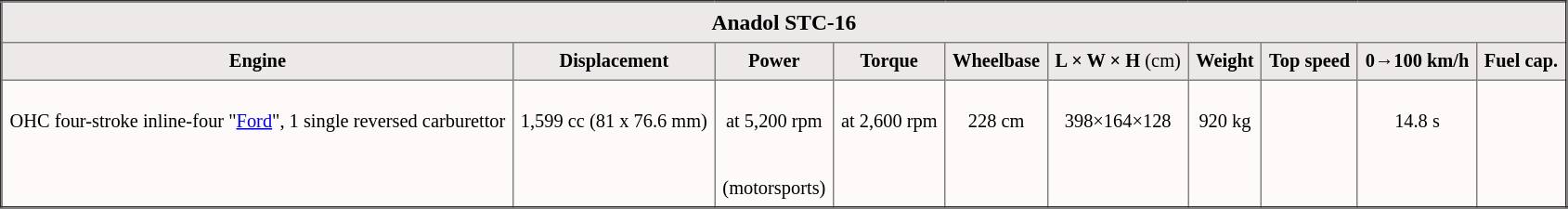<table border="2" cellspacing="0" cellpadding="5" rules="all" border:solid 2px #1C1C1C style="margin:1em 1em 1em 0; border-collapse:collapse; background-color:#FFFAFA; font-size:85%; empty-cells:show">
<tr>
<th colspan="10" style="font-size:115%; background-color:#EEE9E9;">Anadol STC-16</th>
</tr>
<tr>
<th style="background-color:#EEE9E9;">Engine</th>
<th style="background-color:#EEE9E9;">Displacement</th>
<th style="background-color:#EEE9E9;">Power</th>
<td align="center" style="background-color:#EEE9E9;"><strong>Torque</strong></td>
<td align="center" style="background-color:#EEE9E9;"><strong>Wheelbase</strong></td>
<td align="right" style="background-color:#EEE9E9;"><strong>L × W × H</strong> (cm)</td>
<td align="center" style="background-color:#EEE9E9;"><strong>Weight</strong></td>
<th style="background-color:#EEE9E9;">Top speed</th>
<th style="background-color:#EEE9E9;">0→100 km/h</th>
<th style="background-color:#EEE9E9;">Fuel cap.</th>
</tr>
<tr>
<td align="center">OHC four-stroke inline-four "<a href='#'>Ford</a>", 1 single reversed carburettor<br><br> </td>
<td align="center">1,599 cc (81 x 76.6 mm)<br><br> </td>
<td align="center"><br> at 5,200 rpm<br><br><br>(motorsports)</td>
<td align="center"> at 2,600 rpm<br><br> </td>
<td align="center">228 cm<br><br> </td>
<td align="center">398×164×128<br><br> </td>
<td align="center">920 kg<br><br> </td>
<td align="center"><br><br> </td>
<td align="center">14.8 s<br><br> </td>
<td align="center"></td>
</tr>
</table>
